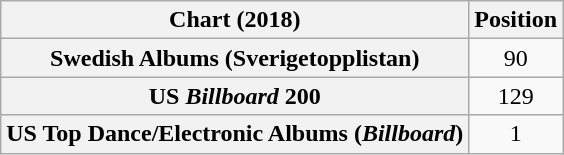<table class="wikitable sortable plainrowheaders" style="text-align:center">
<tr>
<th scope="col">Chart (2018)</th>
<th scope="col">Position</th>
</tr>
<tr>
<th scope="row">Swedish Albums (Sverigetopplistan)</th>
<td>90</td>
</tr>
<tr>
<th scope="row">US <em>Billboard</em> 200</th>
<td>129</td>
</tr>
<tr>
<th scope="row">US Top Dance/Electronic Albums (<em>Billboard</em>)</th>
<td>1</td>
</tr>
</table>
